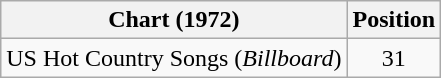<table class="wikitable">
<tr>
<th>Chart (1972)</th>
<th>Position</th>
</tr>
<tr>
<td>US Hot Country Songs (<em>Billboard</em>)</td>
<td align="center">31</td>
</tr>
</table>
